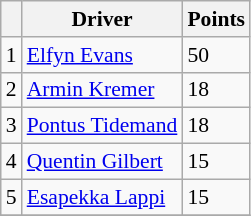<table class="wikitable" style="font-size: 90%;">
<tr>
<th></th>
<th>Driver</th>
<th>Points</th>
</tr>
<tr>
<td align="center">1</td>
<td> <a href='#'>Elfyn Evans</a></td>
<td align="left">50</td>
</tr>
<tr>
<td align="center">2</td>
<td> <a href='#'>Armin Kremer</a></td>
<td align="left">18</td>
</tr>
<tr>
<td align="center">3</td>
<td> <a href='#'>Pontus Tidemand</a></td>
<td align="left">18</td>
</tr>
<tr>
<td align="center">4</td>
<td> <a href='#'>Quentin Gilbert</a></td>
<td align="left">15</td>
</tr>
<tr>
<td align="center">5</td>
<td> <a href='#'>Esapekka Lappi</a></td>
<td align="left">15</td>
</tr>
<tr>
</tr>
</table>
